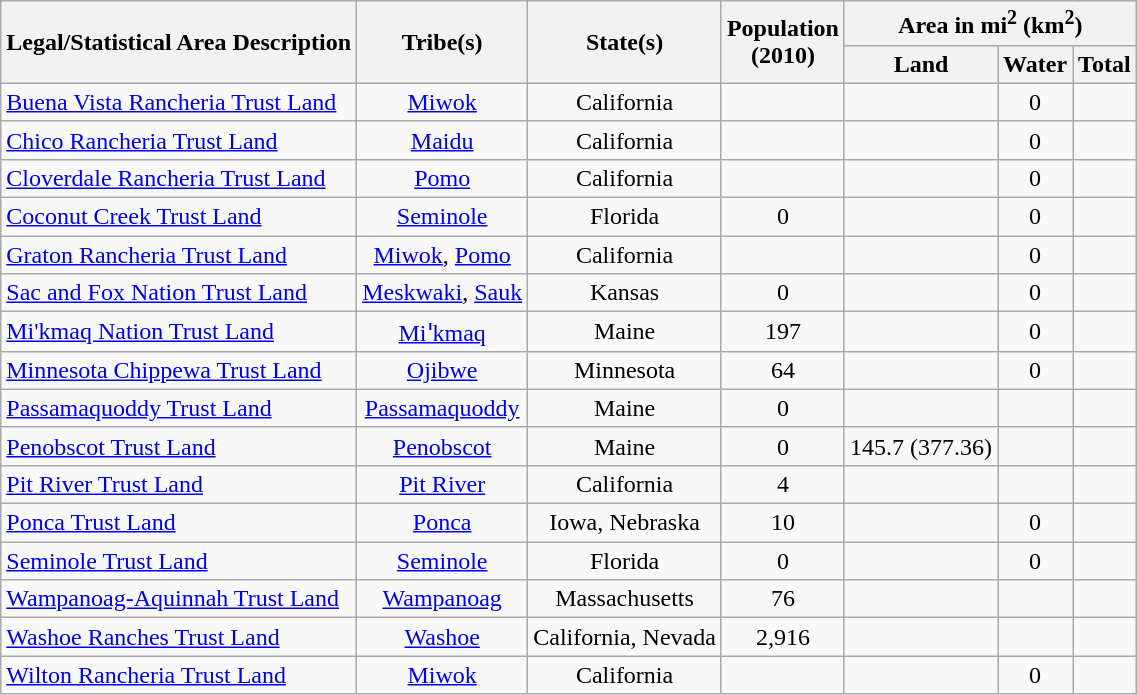<table class="wikitable sortable" style="text-align: center;">
<tr>
<th rowspan="2">Legal/Statistical Area Description</th>
<th rowspan="2">Tribe(s)</th>
<th rowspan="2">State(s)</th>
<th rowspan="2">Population<br>(2010)</th>
<th colspan="3">Area in mi<sup>2</sup> (km<sup>2</sup>)</th>
</tr>
<tr>
<th>Land</th>
<th>Water</th>
<th>Total</th>
</tr>
<tr>
<td align="left"><a href='#'>Buena Vista Rancheria Trust Land</a></td>
<td><a href='#'>Miwok</a></td>
<td>California</td>
<td></td>
<td></td>
<td>0</td>
<td></td>
</tr>
<tr>
<td align="left"><a href='#'>Chico Rancheria Trust Land</a></td>
<td><a href='#'>Maidu</a></td>
<td>California</td>
<td></td>
<td></td>
<td>0</td>
<td></td>
</tr>
<tr>
<td align="left"><a href='#'>Cloverdale Rancheria Trust Land</a></td>
<td><a href='#'>Pomo</a></td>
<td>California</td>
<td></td>
<td></td>
<td>0</td>
<td></td>
</tr>
<tr>
<td align="left"><a href='#'>Coconut Creek Trust Land</a></td>
<td><a href='#'>Seminole</a></td>
<td>Florida</td>
<td>0</td>
<td></td>
<td>0</td>
<td></td>
</tr>
<tr>
<td align="left"><a href='#'>Graton Rancheria Trust Land</a></td>
<td><a href='#'>Miwok</a>, <a href='#'>Pomo</a></td>
<td>California</td>
<td></td>
<td></td>
<td>0</td>
<td></td>
</tr>
<tr>
<td align="left"><a href='#'>Sac and Fox Nation Trust Land</a></td>
<td><a href='#'>Meskwaki</a>, <a href='#'>Sauk</a></td>
<td>Kansas</td>
<td>0</td>
<td></td>
<td>0</td>
<td></td>
</tr>
<tr>
<td align="left"><a href='#'>Mi'kmaq Nation Trust Land</a></td>
<td><a href='#'>Miꞌkmaq</a></td>
<td>Maine</td>
<td>197</td>
<td></td>
<td>0</td>
<td></td>
</tr>
<tr>
<td align="left"><a href='#'>Minnesota Chippewa Trust Land</a></td>
<td><a href='#'>Ojibwe</a></td>
<td>Minnesota</td>
<td>64</td>
<td></td>
<td>0</td>
<td></td>
</tr>
<tr>
<td align="left"><a href='#'>Passamaquoddy Trust Land</a></td>
<td><a href='#'>Passamaquoddy</a></td>
<td>Maine</td>
<td>0</td>
<td></td>
<td></td>
<td></td>
</tr>
<tr>
<td align="left"><a href='#'>Penobscot Trust Land</a></td>
<td><a href='#'>Penobscot</a></td>
<td>Maine</td>
<td>0</td>
<td>145.7 (377.36)</td>
<td></td>
<td></td>
</tr>
<tr>
<td align="left"><a href='#'>Pit River Trust Land</a></td>
<td><a href='#'>Pit River</a></td>
<td>California</td>
<td>4</td>
<td></td>
<td></td>
<td></td>
</tr>
<tr>
<td align="left"><a href='#'>Ponca Trust Land</a></td>
<td><a href='#'>Ponca</a></td>
<td>Iowa, Nebraska</td>
<td>10</td>
<td></td>
<td>0</td>
<td></td>
</tr>
<tr>
<td align="left"><a href='#'>Seminole Trust Land</a></td>
<td><a href='#'>Seminole</a></td>
<td>Florida</td>
<td>0</td>
<td></td>
<td>0</td>
<td></td>
</tr>
<tr>
<td align="left"><a href='#'>Wampanoag-Aquinnah Trust Land</a></td>
<td><a href='#'>Wampanoag</a></td>
<td>Massachusetts</td>
<td>76</td>
<td></td>
<td></td>
<td></td>
</tr>
<tr>
<td align="left"><a href='#'>Washoe Ranches Trust Land</a></td>
<td><a href='#'>Washoe</a></td>
<td>California, Nevada</td>
<td>2,916</td>
<td></td>
<td></td>
<td></td>
</tr>
<tr>
<td align="left"><a href='#'>Wilton Rancheria Trust Land</a></td>
<td><a href='#'>Miwok</a></td>
<td>California</td>
<td></td>
<td></td>
<td>0</td>
<td></td>
</tr>
</table>
